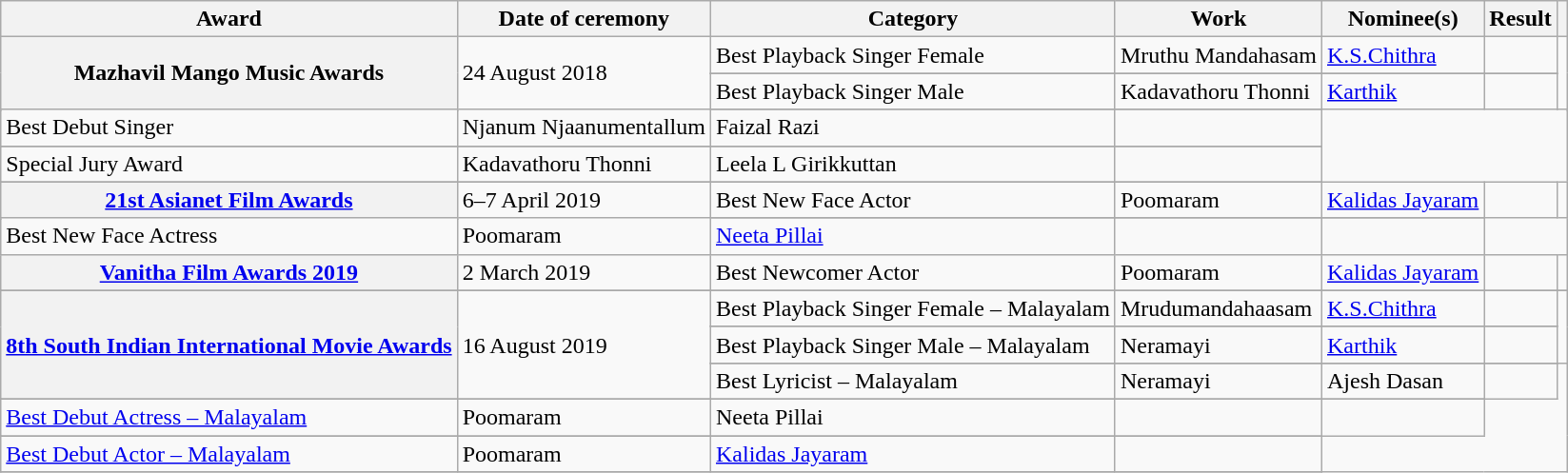<table class="wikitable plainrowheaders sortable">
<tr>
<th scope="col" class="unsortable">Award</th>
<th scope="col" class="unsortable">Date of ceremony</th>
<th scope="col" class="unsortable">Category</th>
<th scope="col" class="unsortable">Work</th>
<th scope="col" class="unsortable">Nominee(s)</th>
<th scope="col" class="unsortable">Result</th>
<th scope="col" class="unsortable"></th>
</tr>
<tr>
<th scope="row" rowspan="4"><strong>Mazhavil Mango Music Awards</strong></th>
<td rowspan="4">24 August 2018</td>
<td>Best Playback Singer Female</td>
<td>Mruthu Mandahasam</td>
<td><a href='#'>K.S.Chithra</a></td>
<td></td>
<td style="text-align:center;" rowspan="4"></td>
</tr>
<tr>
</tr>
<tr>
<td>Best Playback Singer Male</td>
<td>Kadavathoru Thonni</td>
<td><a href='#'>Karthik</a></td>
<td></td>
</tr>
<tr>
</tr>
<tr>
<td>Best Debut Singer</td>
<td>Njanum Njaanumentallum</td>
<td>Faizal Razi</td>
<td></td>
</tr>
<tr>
</tr>
<tr>
<td>Special Jury Award</td>
<td>Kadavathoru Thonni</td>
<td>Leela L Girikkuttan</td>
<td></td>
</tr>
<tr>
</tr>
<tr>
<th scope="row" rowspan="2"><strong><a href='#'>21st Asianet Film Awards</a></strong></th>
<td rowspan="2">6–7 April 2019</td>
<td>Best New Face Actor</td>
<td>Poomaram</td>
<td><a href='#'>Kalidas Jayaram</a></td>
<td></td>
<td></td>
</tr>
<tr>
</tr>
<tr>
<td>Best New Face Actress</td>
<td>Poomaram</td>
<td><a href='#'>Neeta Pillai</a></td>
<td></td>
<td></td>
</tr>
<tr>
<th scope="row" rowspan="1"><strong><a href='#'>Vanitha Film Awards 2019</a></strong></th>
<td rowspan="1">2 March 2019</td>
<td>Best Newcomer Actor</td>
<td>Poomaram</td>
<td><a href='#'>Kalidas Jayaram</a></td>
<td></td>
<td></td>
</tr>
<tr>
</tr>
<tr>
<th scope="row" rowspan="5"><strong><a href='#'>8th South Indian International Movie Awards</a></strong></th>
<td rowspan="5">16 August 2019</td>
<td>Best Playback Singer Female – Malayalam</td>
<td>Mrudumandahaasam</td>
<td><a href='#'>K.S.Chithra</a></td>
<td></td>
<td rowspan=3></td>
</tr>
<tr>
</tr>
<tr>
<td>Best Playback Singer Male – Malayalam</td>
<td>Neramayi</td>
<td><a href='#'>Karthik</a></td>
<td></td>
</tr>
<tr>
</tr>
<tr>
<td>Best Lyricist – Malayalam</td>
<td>Neramayi</td>
<td>Ajesh Dasan</td>
<td></td>
</tr>
<tr>
</tr>
<tr>
<td><a href='#'>Best Debut Actress – Malayalam</a></td>
<td>Poomaram</td>
<td>Neeta Pillai</td>
<td></td>
<td rowspan=2></td>
</tr>
<tr>
</tr>
<tr>
<td><a href='#'>Best Debut Actor – Malayalam</a></td>
<td>Poomaram</td>
<td><a href='#'>Kalidas Jayaram</a></td>
<td></td>
</tr>
<tr>
</tr>
</table>
